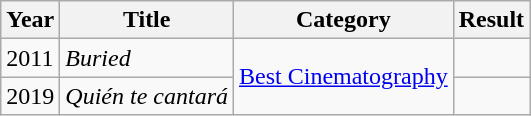<table class="wikitable">
<tr>
<th>Year</th>
<th>Title</th>
<th>Category</th>
<th>Result</th>
</tr>
<tr>
<td>2011</td>
<td><em>Buried</em></td>
<td rowspan="2"><a href='#'>Best Cinematography</a></td>
<td></td>
</tr>
<tr>
<td>2019</td>
<td><em>Quién te cantará</em></td>
<td></td>
</tr>
</table>
